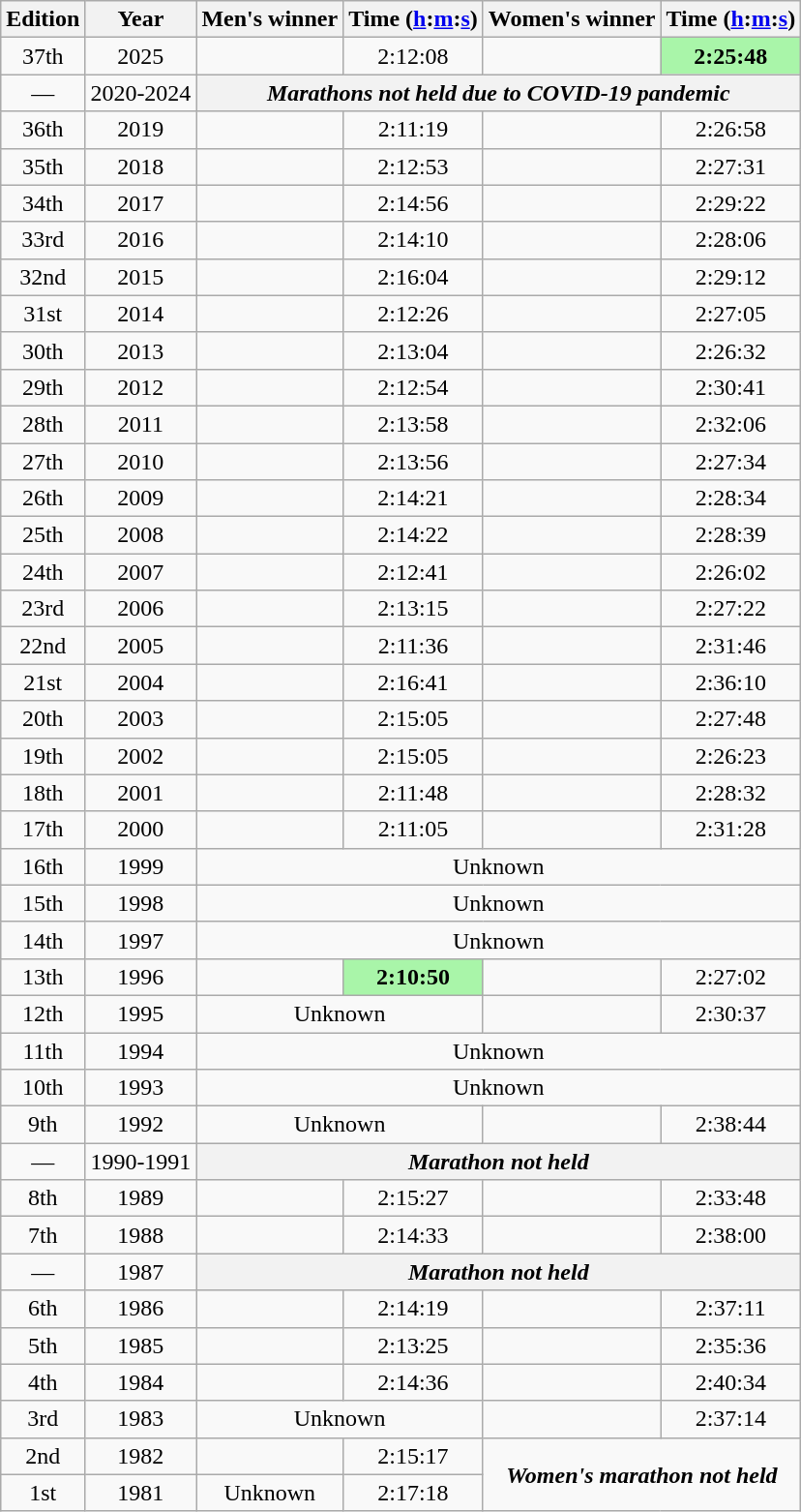<table class="wikitable" style=" text-align:center;">
<tr>
<th>Edition</th>
<th>Year</th>
<th>Men's winner</th>
<th>Time (<a href='#'>h</a>:<a href='#'>m</a>:<a href='#'>s</a>)</th>
<th>Women's winner</th>
<th>Time (<a href='#'>h</a>:<a href='#'>m</a>:<a href='#'>s</a>)</th>
</tr>
<tr>
<td>37th</td>
<td>2025</td>
<td align=left></td>
<td>2:12:08</td>
<td align=left></td>
<td bgcolor=#A9F5A9><strong>2:25:48</strong></td>
</tr>
<tr>
<td>—</td>
<td>2020-2024</td>
<th colspan="4"><em>Marathons not held due to COVID-19 pandemic</em></th>
</tr>
<tr>
<td>36th</td>
<td>2019</td>
<td align=left></td>
<td>2:11:19</td>
<td align=left></td>
<td>2:26:58</td>
</tr>
<tr>
<td>35th</td>
<td>2018</td>
<td align=left></td>
<td>2:12:53</td>
<td align=left></td>
<td>2:27:31</td>
</tr>
<tr>
<td>34th</td>
<td>2017</td>
<td align=left></td>
<td>2:14:56</td>
<td align=left></td>
<td>2:29:22</td>
</tr>
<tr>
<td>33rd</td>
<td>2016</td>
<td align=left></td>
<td>2:14:10</td>
<td align=left></td>
<td>2:28:06</td>
</tr>
<tr>
<td>32nd</td>
<td>2015</td>
<td align=left></td>
<td>2:16:04</td>
<td align=left></td>
<td>2:29:12</td>
</tr>
<tr>
<td>31st</td>
<td>2014</td>
<td align=left></td>
<td>2:12:26</td>
<td align=left></td>
<td>2:27:05</td>
</tr>
<tr>
<td>30th</td>
<td>2013</td>
<td align=left></td>
<td>2:13:04</td>
<td align=left></td>
<td>2:26:32</td>
</tr>
<tr>
<td>29th</td>
<td>2012</td>
<td align=left></td>
<td>2:12:54</td>
<td align=left></td>
<td>2:30:41</td>
</tr>
<tr>
<td>28th</td>
<td>2011</td>
<td align=left></td>
<td>2:13:58</td>
<td align=left></td>
<td>2:32:06</td>
</tr>
<tr>
<td>27th</td>
<td>2010</td>
<td align=left></td>
<td>2:13:56</td>
<td align=left></td>
<td>2:27:34</td>
</tr>
<tr>
<td>26th</td>
<td>2009</td>
<td align=left></td>
<td>2:14:21</td>
<td align=left></td>
<td>2:28:34</td>
</tr>
<tr>
<td>25th</td>
<td>2008</td>
<td align=left></td>
<td>2:14:22</td>
<td align=left></td>
<td>2:28:39</td>
</tr>
<tr>
<td>24th</td>
<td>2007</td>
<td align=left></td>
<td>2:12:41</td>
<td align=left></td>
<td>2:26:02</td>
</tr>
<tr>
<td>23rd</td>
<td>2006</td>
<td align=left></td>
<td>2:13:15</td>
<td align=left></td>
<td>2:27:22</td>
</tr>
<tr>
<td>22nd</td>
<td>2005</td>
<td align=left></td>
<td>2:11:36</td>
<td align=left></td>
<td>2:31:46</td>
</tr>
<tr>
<td>21st</td>
<td>2004</td>
<td align=left></td>
<td>2:16:41</td>
<td align=left></td>
<td>2:36:10</td>
</tr>
<tr>
<td>20th</td>
<td>2003</td>
<td align=left></td>
<td>2:15:05</td>
<td align=left></td>
<td>2:27:48</td>
</tr>
<tr>
<td>19th</td>
<td>2002</td>
<td align=left></td>
<td>2:15:05</td>
<td align=left></td>
<td>2:26:23</td>
</tr>
<tr>
<td>18th</td>
<td>2001</td>
<td align=left></td>
<td>2:11:48</td>
<td align=left></td>
<td>2:28:32</td>
</tr>
<tr>
<td>17th</td>
<td>2000</td>
<td align=left></td>
<td>2:11:05</td>
<td align=left></td>
<td>2:31:28</td>
</tr>
<tr>
<td>16th</td>
<td>1999</td>
<td colspan=4>Unknown</td>
</tr>
<tr>
<td>15th</td>
<td>1998</td>
<td colspan=4>Unknown</td>
</tr>
<tr>
<td>14th</td>
<td>1997</td>
<td colspan=4>Unknown</td>
</tr>
<tr>
<td>13th</td>
<td>1996</td>
<td align=left></td>
<td bgcolor=#A9F5A9><strong>2:10:50</strong></td>
<td align=left></td>
<td>2:27:02</td>
</tr>
<tr>
<td>12th</td>
<td>1995</td>
<td colspan=2>Unknown</td>
<td align=left></td>
<td>2:30:37</td>
</tr>
<tr>
<td>11th</td>
<td>1994</td>
<td colspan=4>Unknown</td>
</tr>
<tr>
<td>10th</td>
<td>1993</td>
<td colspan=4>Unknown</td>
</tr>
<tr>
<td>9th</td>
<td>1992</td>
<td colspan=2>Unknown</td>
<td align=left></td>
<td>2:38:44</td>
</tr>
<tr>
<td>—</td>
<td>1990-1991</td>
<th colspan="4"><em>Marathon not held</em></th>
</tr>
<tr>
<td>8th</td>
<td>1989</td>
<td align=left></td>
<td>2:15:27</td>
<td align=left></td>
<td>2:33:48</td>
</tr>
<tr>
<td>7th</td>
<td>1988</td>
<td align=left></td>
<td>2:14:33</td>
<td align=left></td>
<td>2:38:00</td>
</tr>
<tr>
<td>—</td>
<td>1987</td>
<th colspan=4><em>Marathon not held</em></th>
</tr>
<tr>
<td>6th</td>
<td>1986</td>
<td align=left></td>
<td>2:14:19</td>
<td align=left></td>
<td>2:37:11</td>
</tr>
<tr>
<td>5th</td>
<td>1985</td>
<td align=left></td>
<td>2:13:25</td>
<td align=left></td>
<td>2:35:36</td>
</tr>
<tr>
<td>4th</td>
<td>1984</td>
<td align=left></td>
<td>2:14:36</td>
<td align=left></td>
<td>2:40:34</td>
</tr>
<tr>
<td>3rd</td>
<td>1983</td>
<td colspan=2>Unknown</td>
<td align=left></td>
<td>2:37:14</td>
</tr>
<tr>
<td>2nd</td>
<td>1982</td>
<td align=left></td>
<td>2:15:17</td>
<td colspan=2 rowspan=2><strong><em>Women's marathon not held</em></strong></td>
</tr>
<tr>
<td>1st</td>
<td>1981</td>
<td>Unknown</td>
<td>2:17:18</td>
</tr>
</table>
